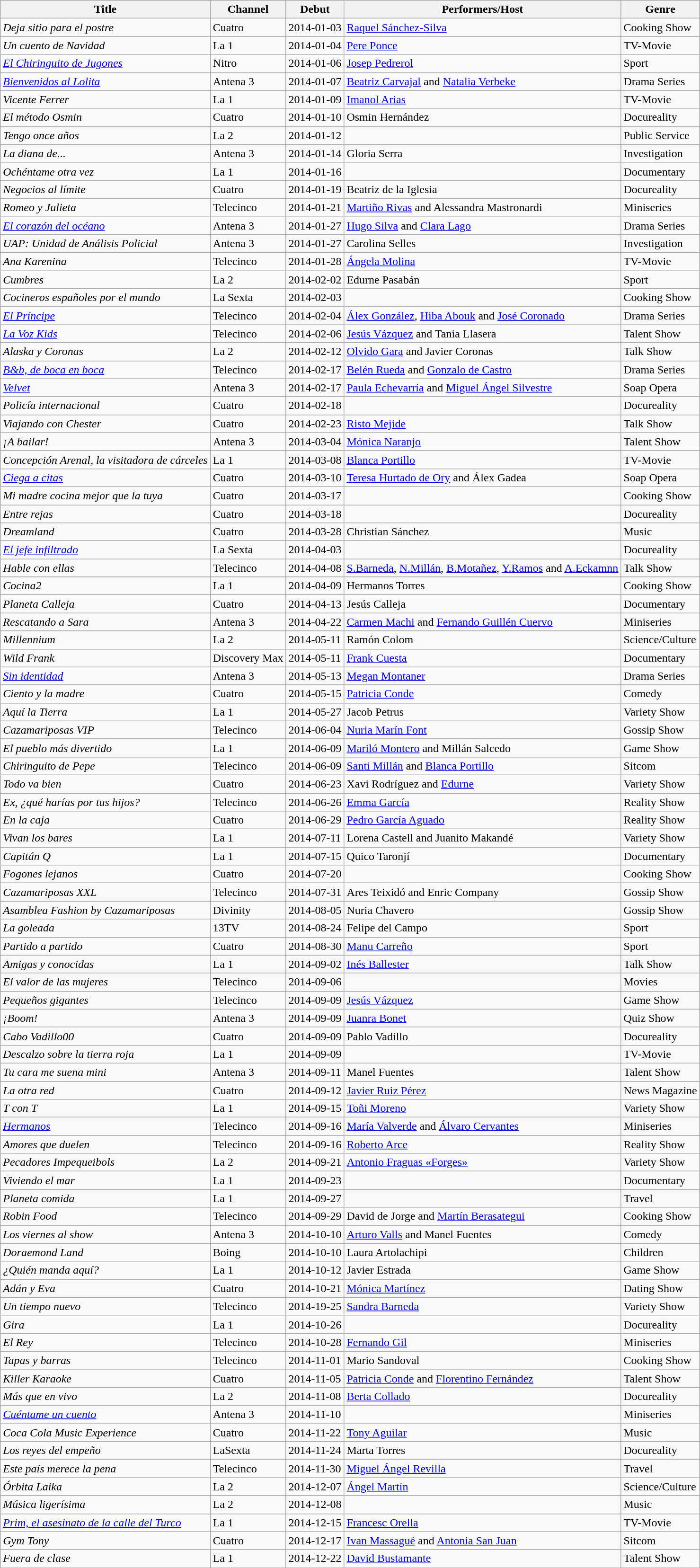<table class="wikitable sortable">
<tr>
<th>Title</th>
<th>Channel</th>
<th>Debut</th>
<th>Performers/Host</th>
<th>Genre</th>
</tr>
<tr>
<td><em>Deja sitio para el postre</em></td>
<td>Cuatro</td>
<td>2014-01-03</td>
<td><a href='#'>Raquel Sánchez-Silva</a></td>
<td>Cooking Show</td>
</tr>
<tr>
<td><em>Un cuento de Navidad</em></td>
<td>La 1</td>
<td>2014-01-04</td>
<td><a href='#'>Pere Ponce</a></td>
<td>TV-Movie</td>
</tr>
<tr>
<td><em><a href='#'>El Chiringuito de Jugones</a></em></td>
<td>Nitro</td>
<td>2014-01-06</td>
<td><a href='#'>Josep Pedrerol</a></td>
<td>Sport</td>
</tr>
<tr>
<td><em><a href='#'>Bienvenidos al Lolita</a></em></td>
<td>Antena 3</td>
<td>2014-01-07</td>
<td><a href='#'>Beatriz Carvajal</a> and <a href='#'>Natalia Verbeke</a></td>
<td>Drama Series</td>
</tr>
<tr>
<td><em>Vicente Ferrer</em></td>
<td>La 1</td>
<td>2014-01-09</td>
<td><a href='#'>Imanol Arias</a></td>
<td>TV-Movie</td>
</tr>
<tr>
<td><em>El método Osmin</em></td>
<td>Cuatro</td>
<td>2014-01-10</td>
<td>Osmin Hernández</td>
<td>Docureality</td>
</tr>
<tr>
<td><em>Tengo once años</em></td>
<td>La 2</td>
<td>2014-01-12</td>
<td></td>
<td>Public Service</td>
</tr>
<tr>
<td><em>La diana de...</em></td>
<td>Antena 3</td>
<td>2014-01-14</td>
<td>Gloria Serra</td>
<td>Investigation</td>
</tr>
<tr>
<td><em>Ochéntame otra vez</em></td>
<td>La 1</td>
<td>2014-01-16</td>
<td></td>
<td>Documentary</td>
</tr>
<tr>
<td><em>Negocios al límite</em></td>
<td>Cuatro</td>
<td>2014-01-19</td>
<td>Beatriz de la Iglesia</td>
<td>Docureality</td>
</tr>
<tr>
<td><em> Romeo y Julieta</em></td>
<td>Telecinco</td>
<td>2014-01-21</td>
<td><a href='#'>Martiño Rivas</a> and Alessandra Mastronardi</td>
<td>Miniseries</td>
</tr>
<tr>
<td><em><a href='#'>El corazón del océano</a></em></td>
<td>Antena 3</td>
<td>2014-01-27</td>
<td><a href='#'>Hugo Silva</a> and <a href='#'>Clara Lago</a></td>
<td>Drama Series</td>
</tr>
<tr>
<td><em>UAP: Unidad de Análisis Policial</em></td>
<td>Antena 3</td>
<td>2014-01-27</td>
<td>Carolina Selles</td>
<td>Investigation</td>
</tr>
<tr>
<td><em>Ana Karenina</em></td>
<td>Telecinco</td>
<td>2014-01-28</td>
<td><a href='#'>Ángela Molina</a></td>
<td>TV-Movie</td>
</tr>
<tr>
<td><em>Cumbres</em></td>
<td>La 2</td>
<td>2014-02-02</td>
<td>Edurne Pasabán</td>
<td>Sport</td>
</tr>
<tr>
<td><em>Cocineros españoles por el mundo</em></td>
<td>La Sexta</td>
<td>2014-02-03</td>
<td></td>
<td>Cooking Show</td>
</tr>
<tr>
<td><em><a href='#'>El Príncipe</a></em></td>
<td>Telecinco</td>
<td>2014-02-04</td>
<td><a href='#'>Álex González</a>, <a href='#'>Hiba Abouk</a> and <a href='#'>José Coronado</a></td>
<td>Drama Series</td>
</tr>
<tr>
<td><em><a href='#'>La Voz Kids</a></em></td>
<td>Telecinco</td>
<td>2014-02-06</td>
<td><a href='#'>Jesús Vázquez</a> and Tania Llasera</td>
<td>Talent Show</td>
</tr>
<tr>
<td><em>Alaska y Coronas</em></td>
<td>La 2</td>
<td>2014-02-12</td>
<td><a href='#'>Olvido Gara</a> and Javier Coronas</td>
<td>Talk Show</td>
</tr>
<tr>
<td><em><a href='#'>B&b, de boca en boca</a></em></td>
<td>Telecinco</td>
<td>2014-02-17</td>
<td><a href='#'>Belén Rueda</a> and <a href='#'>Gonzalo de Castro</a></td>
<td>Drama Series</td>
</tr>
<tr>
<td><em><a href='#'>Velvet</a></em></td>
<td>Antena 3</td>
<td>2014-02-17</td>
<td><a href='#'>Paula Echevarría</a> and <a href='#'>Miguel Ángel Silvestre</a></td>
<td>Soap Opera</td>
</tr>
<tr>
<td><em>Policía internacional</em></td>
<td>Cuatro</td>
<td>2014-02-18</td>
<td></td>
<td>Docureality</td>
</tr>
<tr>
<td><em>Viajando con Chester</em></td>
<td>Cuatro</td>
<td>2014-02-23</td>
<td><a href='#'>Risto Mejide</a></td>
<td>Talk Show</td>
</tr>
<tr>
<td><em>¡A bailar!</em></td>
<td>Antena 3</td>
<td>2014-03-04</td>
<td><a href='#'>Mónica Naranjo</a></td>
<td>Talent Show</td>
</tr>
<tr>
<td><em>Concepción Arenal, la visitadora de cárceles</em></td>
<td>La 1</td>
<td>2014-03-08</td>
<td><a href='#'>Blanca Portillo</a></td>
<td>TV-Movie</td>
</tr>
<tr>
<td><em><a href='#'>Ciega a citas</a></em></td>
<td>Cuatro</td>
<td>2014-03-10</td>
<td><a href='#'>Teresa Hurtado de Ory</a> and Álex Gadea</td>
<td>Soap Opera</td>
</tr>
<tr>
<td><em>Mi madre cocina mejor que la tuya</em></td>
<td>Cuatro</td>
<td>2014-03-17</td>
<td></td>
<td>Cooking Show</td>
</tr>
<tr>
<td><em>Entre rejas</em></td>
<td>Cuatro</td>
<td>2014-03-18</td>
<td></td>
<td>Docureality</td>
</tr>
<tr>
<td><em>Dreamland</em></td>
<td>Cuatro</td>
<td>2014-03-28</td>
<td>Christian Sánchez</td>
<td>Music</td>
</tr>
<tr>
<td><em><a href='#'>El jefe infiltrado</a></em></td>
<td>La Sexta</td>
<td>2014-04-03</td>
<td></td>
<td>Docureality</td>
</tr>
<tr>
<td><em>Hable con ellas</em></td>
<td>Telecinco</td>
<td>2014-04-08</td>
<td><a href='#'>S.Barneda</a>, <a href='#'>N.Millán</a>, <a href='#'>B.Motañez</a>, <a href='#'>Y.Ramos</a> and <a href='#'>A.Eckamnn</a></td>
<td>Talk Show</td>
</tr>
<tr>
<td><em> Cocina2</em></td>
<td>La 1</td>
<td>2014-04-09</td>
<td>Hermanos Torres</td>
<td>Cooking Show</td>
</tr>
<tr>
<td><em>Planeta Calleja</em></td>
<td>Cuatro</td>
<td>2014-04-13</td>
<td>Jesús Calleja</td>
<td>Documentary</td>
</tr>
<tr>
<td><em>Rescatando a Sara</em></td>
<td>Antena 3</td>
<td>2014-04-22</td>
<td><a href='#'>Carmen Machi</a> and <a href='#'>Fernando Guillén Cuervo</a></td>
<td>Miniseries</td>
</tr>
<tr>
<td><em>Millennium</em></td>
<td>La 2</td>
<td>2014-05-11</td>
<td>Ramón Colom</td>
<td>Science/Culture</td>
</tr>
<tr>
<td><em>Wild Frank</em></td>
<td>Discovery Max</td>
<td>2014-05-11</td>
<td><a href='#'>Frank Cuesta</a></td>
<td>Documentary</td>
</tr>
<tr>
<td><em><a href='#'>Sin identidad</a></em></td>
<td>Antena 3</td>
<td>2014-05-13</td>
<td><a href='#'>Megan Montaner</a></td>
<td>Drama Series</td>
</tr>
<tr>
<td><em>Ciento y la madre</em></td>
<td>Cuatro</td>
<td>2014-05-15</td>
<td><a href='#'>Patricia Conde</a></td>
<td>Comedy</td>
</tr>
<tr>
<td><em>Aquí la Tierra</em></td>
<td>La 1</td>
<td>2014-05-27</td>
<td>Jacob Petrus</td>
<td>Variety Show</td>
</tr>
<tr>
<td><em>Cazamariposas VIP</em></td>
<td>Telecinco</td>
<td>2014-06-04</td>
<td><a href='#'>Nuria Marín Font</a></td>
<td>Gossip Show</td>
</tr>
<tr>
<td><em>El pueblo más divertido</em></td>
<td>La 1</td>
<td>2014-06-09</td>
<td><a href='#'>Mariló Montero</a> and Millán Salcedo</td>
<td>Game Show</td>
</tr>
<tr>
<td><em>Chiringuito de Pepe</em></td>
<td>Telecinco</td>
<td>2014-06-09</td>
<td><a href='#'>Santi Millán</a> and <a href='#'>Blanca Portillo</a></td>
<td>Sitcom</td>
</tr>
<tr>
<td><em>Todo va bien</em></td>
<td>Cuatro</td>
<td>2014-06-23</td>
<td>Xavi Rodríguez and <a href='#'>Edurne</a></td>
<td>Variety Show</td>
</tr>
<tr>
<td><em>Ex, ¿qué harías por tus hijos?</em></td>
<td>Telecinco</td>
<td>2014-06-26</td>
<td><a href='#'>Emma García</a></td>
<td>Reality Show</td>
</tr>
<tr>
<td><em>En la caja</em></td>
<td>Cuatro</td>
<td>2014-06-29</td>
<td><a href='#'>Pedro García Aguado</a></td>
<td>Reality Show</td>
</tr>
<tr>
<td><em>Vivan los bares</em></td>
<td>La 1</td>
<td>2014-07-11</td>
<td>Lorena Castell and Juanito Makandé</td>
<td>Variety Show</td>
</tr>
<tr>
<td><em>Capitán Q</em></td>
<td>La 1</td>
<td>2014-07-15</td>
<td>Quico Taronjí</td>
<td>Documentary</td>
</tr>
<tr>
<td><em>Fogones lejanos</em></td>
<td>Cuatro</td>
<td>2014-07-20</td>
<td></td>
<td>Cooking Show</td>
</tr>
<tr>
<td><em>Cazamariposas XXL</em></td>
<td>Telecinco</td>
<td>2014-07-31</td>
<td>Ares Teixidó and Enric Company</td>
<td>Gossip Show</td>
</tr>
<tr>
<td><em>Asamblea Fashion by Cazamariposas</em></td>
<td>Divinity</td>
<td>2014-08-05</td>
<td>Nuria Chavero</td>
<td>Gossip Show</td>
</tr>
<tr>
<td><em>La goleada</em></td>
<td>13TV</td>
<td>2014-08-24</td>
<td>Felipe del Campo</td>
<td>Sport</td>
</tr>
<tr>
<td><em>Partido a partido</em></td>
<td>Cuatro</td>
<td>2014-08-30</td>
<td><a href='#'>Manu Carreño</a></td>
<td>Sport</td>
</tr>
<tr>
<td><em>Amigas y conocidas</em></td>
<td>La 1</td>
<td>2014-09-02</td>
<td><a href='#'>Inés Ballester</a></td>
<td>Talk Show</td>
</tr>
<tr>
<td><em>El valor de las mujeres</em></td>
<td>Telecinco</td>
<td>2014-09-06</td>
<td></td>
<td>Movies</td>
</tr>
<tr>
<td><em>Pequeños gigantes</em></td>
<td>Telecinco</td>
<td>2014-09-09</td>
<td><a href='#'>Jesús Vázquez</a></td>
<td>Game Show</td>
</tr>
<tr>
<td><em>¡Boom!</em></td>
<td>Antena 3</td>
<td>2014-09-09</td>
<td><a href='#'>Juanra Bonet</a></td>
<td>Quiz Show</td>
</tr>
<tr>
<td><em>Cabo Vadillo00</em></td>
<td>Cuatro</td>
<td>2014-09-09</td>
<td>Pablo Vadillo</td>
<td>Docureality</td>
</tr>
<tr>
<td><em>Descalzo sobre la tierra roja</em></td>
<td>La 1</td>
<td>2014-09-09</td>
<td></td>
<td>TV-Movie</td>
</tr>
<tr>
<td><em>Tu cara me suena mini</em></td>
<td>Antena 3</td>
<td>2014-09-11</td>
<td>Manel Fuentes</td>
<td>Talent Show</td>
</tr>
<tr>
<td><em>La otra red</em></td>
<td>Cuatro</td>
<td>2014-09-12</td>
<td><a href='#'>Javier Ruiz Pérez</a></td>
<td>News Magazine</td>
</tr>
<tr>
<td><em>T con T</em></td>
<td>La 1</td>
<td>2014-09-15</td>
<td><a href='#'>Toñi Moreno</a></td>
<td>Variety Show</td>
</tr>
<tr>
<td><em><a href='#'>Hermanos</a></em></td>
<td>Telecinco</td>
<td>2014-09-16</td>
<td><a href='#'>María Valverde</a> and <a href='#'>Álvaro Cervantes</a></td>
<td>Miniseries</td>
</tr>
<tr>
<td><em>Amores que duelen</em></td>
<td>Telecinco</td>
<td>2014-09-16</td>
<td><a href='#'>Roberto Arce</a></td>
<td>Reality Show</td>
</tr>
<tr>
<td><em>Pecadores Impequeibols</em></td>
<td>La 2</td>
<td>2014-09-21</td>
<td><a href='#'>Antonio Fraguas «Forges»</a></td>
<td>Variety Show</td>
</tr>
<tr>
<td><em>Viviendo el mar</em></td>
<td>La 1</td>
<td>2014-09-23</td>
<td></td>
<td>Documentary</td>
</tr>
<tr>
<td><em>Planeta comida</em></td>
<td>La 1</td>
<td>2014-09-27</td>
<td></td>
<td>Travel</td>
</tr>
<tr>
<td><em>Robin Food</em></td>
<td>Telecinco</td>
<td>2014-09-29</td>
<td>David de Jorge and <a href='#'>Martín Berasategui</a></td>
<td>Cooking Show</td>
</tr>
<tr>
<td><em> Los viernes al show</em></td>
<td>Antena 3</td>
<td>2014-10-10</td>
<td><a href='#'>Arturo Valls</a> and Manel Fuentes</td>
<td>Comedy</td>
</tr>
<tr>
<td><em>Doraemond Land</em></td>
<td>Boing</td>
<td>2014-10-10</td>
<td>Laura Artolachipi</td>
<td>Children</td>
</tr>
<tr>
<td><em>¿Quién manda aquí?</em></td>
<td>La 1</td>
<td>2014-10-12</td>
<td>Javier Estrada</td>
<td>Game Show</td>
</tr>
<tr>
<td><em>Adán y Eva</em></td>
<td>Cuatro</td>
<td>2014-10-21</td>
<td><a href='#'>Mónica Martínez</a></td>
<td>Dating Show</td>
</tr>
<tr>
<td><em>Un tiempo nuevo</em></td>
<td>Telecinco</td>
<td>2014-19-25</td>
<td><a href='#'>Sandra Barneda</a></td>
<td>Variety Show</td>
</tr>
<tr>
<td><em>Gira</em></td>
<td>La 1</td>
<td>2014-10-26</td>
<td></td>
<td>Docureality</td>
</tr>
<tr>
<td><em>El Rey</em></td>
<td>Telecinco</td>
<td>2014-10-28</td>
<td><a href='#'>Fernando Gil</a></td>
<td>Miniseries</td>
</tr>
<tr>
<td><em>Tapas y barras</em></td>
<td>Telecinco</td>
<td>2014-11-01</td>
<td>Mario Sandoval</td>
<td>Cooking Show</td>
</tr>
<tr>
<td><em>Killer Karaoke</em></td>
<td>Cuatro</td>
<td>2014-11-05</td>
<td><a href='#'>Patricia Conde</a> and <a href='#'>Florentino Fernández</a></td>
<td>Talent Show</td>
</tr>
<tr>
<td><em>Más que en vivo</em></td>
<td>La 2</td>
<td>2014-11-08</td>
<td><a href='#'>Berta Collado</a></td>
<td>Docureality</td>
</tr>
<tr>
<td><em><a href='#'>Cuéntame un cuento</a></em></td>
<td>Antena 3</td>
<td>2014-11-10</td>
<td></td>
<td>Miniseries</td>
</tr>
<tr>
<td><em>Coca Cola Music Experience</em></td>
<td>Cuatro</td>
<td>2014-11-22</td>
<td><a href='#'>Tony Aguilar</a></td>
<td>Music</td>
</tr>
<tr>
<td><em>Los reyes del empeño</em></td>
<td>LaSexta</td>
<td>2014-11-24</td>
<td>Marta Torres</td>
<td>Docureality</td>
</tr>
<tr>
<td><em>Este país merece la pena </em></td>
<td>Telecinco</td>
<td>2014-11-30</td>
<td><a href='#'>Miguel Ángel Revilla</a></td>
<td>Travel</td>
</tr>
<tr>
<td><em>Órbita Laika</em></td>
<td>La 2</td>
<td>2014-12-07</td>
<td><a href='#'>Ángel Martín</a></td>
<td>Science/Culture</td>
</tr>
<tr>
<td><em> Música ligerísima</em></td>
<td>La 2</td>
<td>2014-12-08</td>
<td></td>
<td>Music</td>
</tr>
<tr>
<td><em><a href='#'>Prim, el asesinato de la calle del Turco</a></em></td>
<td>La 1</td>
<td>2014-12-15</td>
<td><a href='#'>Francesc Orella</a></td>
<td>TV-Movie</td>
</tr>
<tr>
<td><em>Gym Tony</em></td>
<td>Cuatro</td>
<td>2014-12-17</td>
<td><a href='#'>Ivan Massagué</a> and <a href='#'>Antonia San Juan</a></td>
<td>Sitcom</td>
</tr>
<tr>
<td><em>Fuera de clase</em></td>
<td>La 1</td>
<td>2014-12-22</td>
<td><a href='#'>David Bustamante</a></td>
<td>Talent Show</td>
</tr>
<tr>
</tr>
</table>
